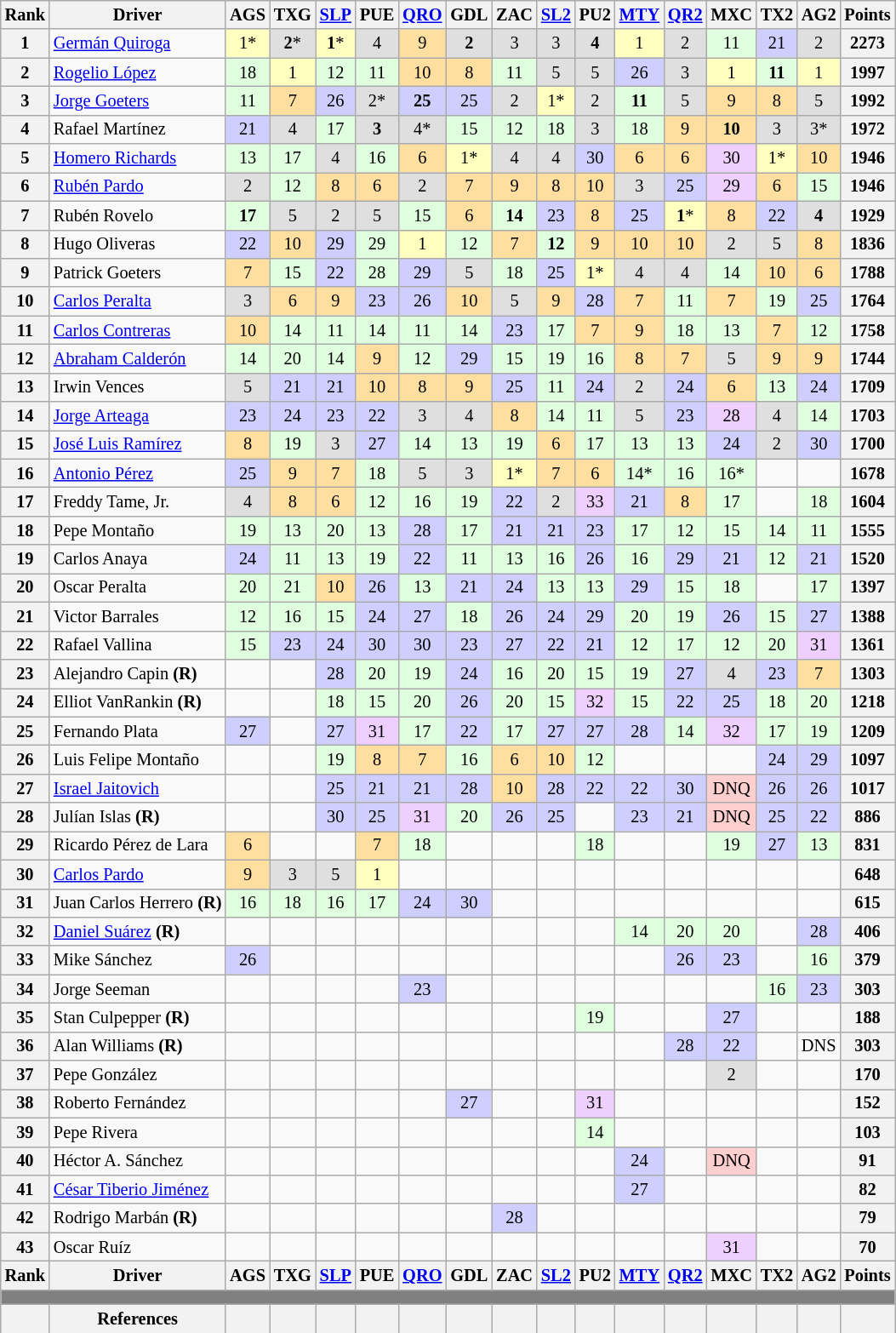<table class="wikitable" style="font-size:85%; text-align:center;">
<tr>
<th>Rank</th>
<th>Driver</th>
<th>AGS</th>
<th>TXG</th>
<th><a href='#'>SLP</a></th>
<th>PUE</th>
<th><a href='#'>QRO</a></th>
<th>GDL</th>
<th>ZAC</th>
<th><a href='#'>SL2</a></th>
<th>PU2</th>
<th><a href='#'>MTY</a></th>
<th><a href='#'>QR2</a></th>
<th>MXC</th>
<th>TX2</th>
<th>AG2</th>
<th>Points</th>
</tr>
<tr>
<th>1</th>
<td align="left"><a href='#'>Germán Quiroga</a></td>
<td style="background:#FFFFBF;">1*</td>
<td style="background:#DFDFDF;"><strong>2</strong>*</td>
<td style="background:#FFFFBF;"><strong>1</strong>*</td>
<td style="background:#DFDFDF;">4</td>
<td style="background:#FFDF9F;">9</td>
<td style="background:#DFDFDF;"><strong>2</strong></td>
<td style="background:#DFDFDF;">3</td>
<td style="background:#DFDFDF;">3</td>
<td style="background:#DFDFDF;"><strong>4</strong></td>
<td style="background:#FFFFBF;">1</td>
<td style="background:#DFDFDF;">2</td>
<td style="background:#DFFFDF;">11</td>
<td style="background:#CFCFFF;">21</td>
<td style="background:#DFDFDF;">2</td>
<th>2273</th>
</tr>
<tr>
<th>2</th>
<td align="left"><a href='#'>Rogelio López</a></td>
<td style="background:#DFFFDF;">18</td>
<td style="background:#FFFFBF;">1</td>
<td style="background:#DFFFDF;">12</td>
<td style="background:#DFFFDF;">11</td>
<td style="background:#FFDF9F;">10</td>
<td style="background:#FFDF9F;">8</td>
<td style="background:#DFFFDF;">11</td>
<td style="background:#DFDFDF;">5</td>
<td style="background:#DFDFDF;">5</td>
<td style="background:#CFCFFF;">26</td>
<td style="background:#DFDFDF;">3</td>
<td style="background:#FFFFBF;">1</td>
<td style="background:#DFFFDF;"><strong>11</strong></td>
<td style="background:#FFFFBF;">1</td>
<th>1997</th>
</tr>
<tr>
<th>3</th>
<td align="left"><a href='#'>Jorge Goeters</a></td>
<td style="background:#DFFFDF;">11</td>
<td style="background:#FFDF9F;">7</td>
<td style="background:#CFCFFF;">26</td>
<td style="background:#DFDFDF;">2*</td>
<td style="background:#CFCFFF;"><strong>25</strong></td>
<td style="background:#CFCFFF;">25</td>
<td style="background:#DFDFDF;">2</td>
<td style="background:#FFFFBF;">1*</td>
<td style="background:#DFDFDF;">2</td>
<td style="background:#DFFFDF;"><strong>11</strong></td>
<td style="background:#DFDFDF;">5</td>
<td style="background:#FFDF9F;">9</td>
<td style="background:#FFDF9F;">8</td>
<td style="background:#DFDFDF;">5</td>
<th>1992</th>
</tr>
<tr>
<th>4</th>
<td align="left">Rafael Martínez</td>
<td style="background:#CFCFFF;">21</td>
<td style="background:#DFDFDF;">4</td>
<td style="background:#DFFFDF;">17</td>
<td style="background:#DFDFDF;"><strong>3</strong></td>
<td style="background:#DFDFDF;">4*</td>
<td style="background:#DFFFDF;">15</td>
<td style="background:#DFFFDF;">12</td>
<td style="background:#DFFFDF;">18</td>
<td style="background:#DFDFDF;">3</td>
<td style="background:#DFFFDF;">18</td>
<td style="background:#FFDF9F;">9</td>
<td style="background:#FFDF9F;"><strong>10</strong></td>
<td style="background:#DFDFDF;">3</td>
<td style="background:#DFDFDF;">3*</td>
<th>1972</th>
</tr>
<tr>
<th>5</th>
<td align="left"><a href='#'>Homero Richards</a></td>
<td style="background:#DFFFDF;">13</td>
<td style="background:#DFFFDF;">17</td>
<td style="background:#DFDFDF;">4</td>
<td style="background:#DFFFDF;">16</td>
<td style="background:#FFDF9F;">6</td>
<td style="background:#FFFFBF;">1*</td>
<td style="background:#DFDFDF;">4</td>
<td style="background:#DFDFDF;">4</td>
<td style="background:#CFCFFF;">30</td>
<td style="background:#FFDF9F;">6</td>
<td style="background:#FFDF9F;">6</td>
<td style="background:#EFCFFF;">30</td>
<td style="background:#FFFFBF;">1*</td>
<td style="background:#FFDF9F;">10</td>
<th>1946</th>
</tr>
<tr>
<th>6</th>
<td align="left"><a href='#'>Rubén Pardo</a></td>
<td style="background:#DFDFDF;">2</td>
<td style="background:#DFFFDF;">12</td>
<td style="background:#FFDF9F;">8</td>
<td style="background:#FFDF9F;">6</td>
<td style="background:#DFDFDF;">2</td>
<td style="background:#FFDF9F;">7</td>
<td style="background:#FFDF9F;">9</td>
<td style="background:#FFDF9F;">8</td>
<td style="background:#FFDF9F;">10</td>
<td style="background:#DFDFDF;">3</td>
<td style="background:#CFCFFF;">25</td>
<td style="background:#EFCFFF;">29</td>
<td style="background:#FFDF9F;">6</td>
<td style="background:#DFFFDF;">15</td>
<th>1946</th>
</tr>
<tr>
<th>7</th>
<td align="left">Rubén Rovelo</td>
<td style="background:#DFFFDF;"><strong>17</strong></td>
<td style="background:#DFDFDF;">5</td>
<td style="background:#DFDFDF;">2</td>
<td style="background:#DFDFDF;">5</td>
<td style="background:#DFFFDF;">15</td>
<td style="background:#FFDF9F;">6</td>
<td style="background:#DFFFDF;"><strong>14</strong></td>
<td style="background:#CFCFFF;">23</td>
<td style="background:#FFDF9F;">8</td>
<td style="background:#CFCFFF;">25</td>
<td style="background:#FFFFBF;"><strong>1</strong>*</td>
<td style="background:#FFDF9F;">8</td>
<td style="background:#CFCFFF;">22</td>
<td style="background:#DFDFDF;"><strong>4</strong></td>
<th>1929</th>
</tr>
<tr>
<th>8</th>
<td align="left">Hugo Oliveras</td>
<td style="background:#CFCFFF;">22</td>
<td style="background:#FFDF9F;">10</td>
<td style="background:#CFCFFF;">29</td>
<td style="background:#DFFFDF;">29</td>
<td style="background:#FFFFBF;">1</td>
<td style="background:#DFFFDF;">12</td>
<td style="background:#FFDF9F;">7</td>
<td style="background:#DFFFDF;"><strong>12</strong></td>
<td style="background:#FFDF9F;">9</td>
<td style="background:#FFDF9F;">10</td>
<td style="background:#FFDF9F;">10</td>
<td style="background:#DFDFDF;">2</td>
<td style="background:#DFDFDF;">5</td>
<td style="background:#FFDF9F;">8</td>
<th>1836</th>
</tr>
<tr>
<th>9</th>
<td align="left">Patrick Goeters</td>
<td style="background:#FFDF9F;">7</td>
<td style="background:#DFFFDF;">15</td>
<td style="background:#CFCFFF;">22</td>
<td style="background:#DFFFDF;">28</td>
<td style="background:#CFCFFF;">29</td>
<td style="background:#DFDFDF;">5</td>
<td style="background:#DFFFDF;">18</td>
<td style="background:#CFCFFF;">25</td>
<td style="background:#FFFFBF;">1*</td>
<td style="background:#DFDFDF;">4</td>
<td style="background:#DFDFDF;">4</td>
<td style="background:#DFFFDF;">14</td>
<td style="background:#FFDF9F;">10</td>
<td style="background:#FFDF9F;">6</td>
<th>1788</th>
</tr>
<tr>
<th>10</th>
<td align="left"><a href='#'>Carlos Peralta</a></td>
<td style="background:#DFDFDF;">3</td>
<td style="background:#FFDF9F;">6</td>
<td style="background:#FFDF9F;">9</td>
<td style="background:#CFCFFF;">23</td>
<td style="background:#CFCFFF;">26</td>
<td style="background:#FFDF9F;">10</td>
<td style="background:#DFDFDF;">5</td>
<td style="background:#FFDF9F;">9</td>
<td style="background:#CFCFFF;">28</td>
<td style="background:#FFDF9F;">7</td>
<td style="background:#DFFFDF;">11</td>
<td style="background:#FFDF9F;">7</td>
<td style="background:#DFFFDF;">19</td>
<td style="background:#CFCFFF;">25</td>
<th>1764</th>
</tr>
<tr>
<th>11</th>
<td align="left"><a href='#'>Carlos Contreras</a></td>
<td style="background:#FFDF9F;">10</td>
<td style="background:#DFFFDF;">14</td>
<td style="background:#DFFFDF;">11</td>
<td style="background:#DFFFDF;">14</td>
<td style="background:#DFFFDF;">11</td>
<td style="background:#DFFFDF;">14</td>
<td style="background:#CFCFFF;">23</td>
<td style="background:#DFFFDF;">17</td>
<td style="background:#FFDF9F;">7</td>
<td style="background:#FFDF9F;">9</td>
<td style="background:#DFFFDF;">18</td>
<td style="background:#DFFFDF;">13</td>
<td style="background:#FFDF9F;">7</td>
<td style="background:#DFFFDF;">12</td>
<th>1758</th>
</tr>
<tr>
<th>12</th>
<td align="left"><a href='#'>Abraham Calderón</a></td>
<td style="background:#DFFFDF;">14</td>
<td style="background:#DFFFDF;">20</td>
<td style="background:#DFFFDF;">14</td>
<td style="background:#FFDF9F;">9</td>
<td style="background:#DFFFDF;">12</td>
<td style="background:#CFCFFF;">29</td>
<td style="background:#DFFFDF;">15</td>
<td style="background:#DFFFDF;">19</td>
<td style="background:#DFFFDF;">16</td>
<td style="background:#FFDF9F;">8</td>
<td style="background:#FFDF9F;">7</td>
<td style="background:#DFDFDF;">5</td>
<td style="background:#FFDF9F;">9</td>
<td style="background:#FFDF9F;">9</td>
<th>1744</th>
</tr>
<tr>
<th>13</th>
<td align="left">Irwin Vences</td>
<td style="background:#DFDFDF;">5</td>
<td style="background:#CFCFFF;">21</td>
<td style="background:#CFCFFF;">21</td>
<td style="background:#FFDF9F;">10</td>
<td style="background:#FFDF9F;">8</td>
<td style="background:#FFDF9F;">9</td>
<td style="background:#CFCFFF;">25</td>
<td style="background:#DFFFDF;">11</td>
<td style="background:#CFCFFF;">24</td>
<td style="background:#DFDFDF;">2</td>
<td style="background:#CFCFFF;">24</td>
<td style="background:#FFDF9F;">6</td>
<td style="background:#DFFFDF;">13</td>
<td style="background:#CFCFFF;">24</td>
<th>1709</th>
</tr>
<tr>
<th>14</th>
<td align="left"><a href='#'>Jorge Arteaga</a></td>
<td style="background:#CFCFFF;">23</td>
<td style="background:#CFCFFF;">24</td>
<td style="background:#CFCFFF;">23</td>
<td style="background:#CFCFFF;">22</td>
<td style="background:#DFDFDF;">3</td>
<td style="background:#DFDFDF;">4</td>
<td style="background:#FFDF9F;">8</td>
<td style="background:#DFFFDF;">14</td>
<td style="background:#DFFFDF;">11</td>
<td style="background:#DFDFDF;">5</td>
<td style="background:#CFCFFF;">23</td>
<td style="background:#EFCFFF;">28</td>
<td style="background:#DFDFDF;">4</td>
<td style="background:#DFFFDF;">14</td>
<th>1703</th>
</tr>
<tr>
<th>15</th>
<td align="left"><a href='#'>José Luis Ramírez</a></td>
<td style="background:#FFDF9F;">8</td>
<td style="background:#DFFFDF;">19</td>
<td style="background:#DFDFDF;">3</td>
<td style="background:#CFCFFF;">27</td>
<td style="background:#DFFFDF;">14</td>
<td style="background:#DFFFDF;">13</td>
<td style="background:#DFFFDF;">19</td>
<td style="background:#FFDF9F;">6</td>
<td style="background:#DFFFDF;">17</td>
<td style="background:#DFFFDF;">13</td>
<td style="background:#DFFFDF;">13</td>
<td style="background:#CFCFFF;">24</td>
<td style="background:#DFDFDF;">2</td>
<td style="background:#CFCFFF;">30</td>
<th>1700</th>
</tr>
<tr>
<th>16</th>
<td align="left"><a href='#'>Antonio Pérez</a></td>
<td style="background:#CFCFFF;">25</td>
<td style="background:#FFDF9F;">9</td>
<td style="background:#FFDF9F;">7</td>
<td style="background:#DFFFDF;">18</td>
<td style="background:#DFDFDF;">5</td>
<td style="background:#DFDFDF;">3</td>
<td style="background:#FFFFBF;">1*</td>
<td style="background:#FFDF9F;">7</td>
<td style="background:#FFDF9F;">6</td>
<td style="background:#DFFFDF;">14*</td>
<td style="background:#DFFFDF;">16</td>
<td style="background:#DFFFDF;">16*</td>
<td></td>
<td></td>
<th>1678</th>
</tr>
<tr>
<th>17</th>
<td align="left">Freddy Tame, Jr.</td>
<td style="background:#DFDFDF;">4</td>
<td style="background:#FFDF9F;">8</td>
<td style="background:#FFDF9F;">6</td>
<td style="background:#DFFFDF;">12</td>
<td style="background:#DFFFDF;">16</td>
<td style="background:#DFFFDF;">19</td>
<td style="background:#CFCFFF;">22</td>
<td style="background:#DFDFDF;">2</td>
<td style="background:#EFCFFF;">33</td>
<td style="background:#CFCFFF;">21</td>
<td style="background:#FFDF9F;">8</td>
<td style="background:#DFFFDF;">17</td>
<td></td>
<td style="background:#DFFFDF;">18</td>
<th>1604</th>
</tr>
<tr>
<th>18</th>
<td align="left">Pepe Montaño</td>
<td style="background:#DFFFDF;">19</td>
<td style="background:#DFFFDF;">13</td>
<td style="background:#DFFFDF;">20</td>
<td style="background:#DFFFDF;">13</td>
<td style="background:#CFCFFF;">28</td>
<td style="background:#DFFFDF;">17</td>
<td style="background:#CFCFFF;">21</td>
<td style="background:#CFCFFF;">21</td>
<td style="background:#CFCFFF;">23</td>
<td style="background:#DFFFDF;">17</td>
<td style="background:#DFFFDF;">12</td>
<td style="background:#DFFFDF;">15</td>
<td style="background:#DFFFDF;">14</td>
<td style="background:#DFFFDF;">11</td>
<th>1555</th>
</tr>
<tr>
<th>19</th>
<td align="left">Carlos Anaya</td>
<td style="background:#CFCFFF;">24</td>
<td style="background:#DFFFDF;">11</td>
<td style="background:#DFFFDF;">13</td>
<td style="background:#DFFFDF;">19</td>
<td style="background:#CFCFFF;">22</td>
<td style="background:#DFFFDF;">11</td>
<td style="background:#DFFFDF;">13</td>
<td style="background:#DFFFDF;">16</td>
<td style="background:#CFCFFF;">26</td>
<td style="background:#DFFFDF;">16</td>
<td style="background:#CFCFFF;">29</td>
<td style="background:#CFCFFF;">21</td>
<td style="background:#DFFFDF;">12</td>
<td style="background:#CFCFFF;">21</td>
<th>1520</th>
</tr>
<tr>
<th>20</th>
<td align="left">Oscar Peralta</td>
<td style="background:#DFFFDF;">20</td>
<td style="background:#DFFFDF;">21</td>
<td style="background:#FFDF9F;">10</td>
<td style="background:#CFCFFF;">26</td>
<td style="background:#DFFFDF;">13</td>
<td style="background:#CFCFFF;">21</td>
<td style="background:#CFCFFF;">24</td>
<td style="background:#DFFFDF;">13</td>
<td style="background:#DFFFDF;">13</td>
<td style="background:#CFCFFF;">29</td>
<td style="background:#DFFFDF;">15</td>
<td style="background:#DFFFDF;">18</td>
<td></td>
<td style="background:#DFFFDF;">17</td>
<th>1397</th>
</tr>
<tr>
<th>21</th>
<td align="left">Victor Barrales</td>
<td style="background:#DFFFDF;">12</td>
<td style="background:#DFFFDF;">16</td>
<td style="background:#DFFFDF;">15</td>
<td style="background:#CFCFFF;">24</td>
<td style="background:#CFCFFF;">27</td>
<td style="background:#DFFFDF;">18</td>
<td style="background:#CFCFFF;">26</td>
<td style="background:#CFCFFF;">24</td>
<td style="background:#CFCFFF;">29</td>
<td style="background:#DFFFDF;">20</td>
<td style="background:#DFFFDF;">19</td>
<td style="background:#CFCFFF;">26</td>
<td style="background:#DFFFDF;">15</td>
<td style="background:#CFCFFF;">27</td>
<th>1388</th>
</tr>
<tr>
<th>22</th>
<td align="left">Rafael Vallina</td>
<td style="background:#DFFFDF;">15</td>
<td style="background:#CFCFFF;">23</td>
<td style="background:#CFCFFF;">24</td>
<td style="background:#CFCFFF;">30</td>
<td style="background:#CFCFFF;">30</td>
<td style="background:#CFCFFF;">23</td>
<td style="background:#CFCFFF;">27</td>
<td style="background:#CFCFFF;">22</td>
<td style="background:#CFCFFF;">21</td>
<td style="background:#DFFFDF;">12</td>
<td style="background:#DFFFDF;">17</td>
<td style="background:#DFFFDF;">12</td>
<td style="background:#DFFFDF;">20</td>
<td style="background:#EFCFFF;">31</td>
<th>1361</th>
</tr>
<tr>
<th>23</th>
<td align="left">Alejandro Capin <strong>(R)</strong></td>
<td></td>
<td></td>
<td style="background:#CFCFFF;">28</td>
<td style="background:#DFFFDF;">20</td>
<td style="background:#DFFFDF;">19</td>
<td style="background:#CFCFFF;">24</td>
<td style="background:#DFFFDF;">16</td>
<td style="background:#DFFFDF;">20</td>
<td style="background:#DFFFDF;">15</td>
<td style="background:#DFFFDF;">19</td>
<td style="background:#CFCFFF;">27</td>
<td style="background:#DFDFDF;">4</td>
<td style="background:#CFCFFF;">23</td>
<td style="background:#FFDF9F;">7</td>
<th>1303</th>
</tr>
<tr>
<th>24</th>
<td align="left">Elliot VanRankin <strong>(R)</strong></td>
<td></td>
<td></td>
<td style="background:#DFFFDF;">18</td>
<td style="background:#DFFFDF;">15</td>
<td style="background:#DFFFDF;">20</td>
<td style="background:#CFCFFF;">26</td>
<td style="background:#DFFFDF;">20</td>
<td style="background:#DFFFDF;">15</td>
<td style="background:#EFCFFF;">32</td>
<td style="background:#DFFFDF;">15</td>
<td style="background:#CFCFFF;">22</td>
<td style="background:#CFCFFF;">25</td>
<td style="background:#DFFFDF;">18</td>
<td style="background:#DFFFDF;">20</td>
<th>1218</th>
</tr>
<tr>
<th>25</th>
<td align="left">Fernando Plata</td>
<td style="background:#CFCFFF;">27</td>
<td></td>
<td style="background:#CFCFFF;">27</td>
<td style="background:#EFCFFF;">31</td>
<td style="background:#DFFFDF;">17</td>
<td style="background:#CFCFFF;">22</td>
<td style="background:#DFFFDF;">17</td>
<td style="background:#CFCFFF;">27</td>
<td style="background:#CFCFFF;">27</td>
<td style="background:#CFCFFF;">28</td>
<td style="background:#DFFFDF;">14</td>
<td style="background:#EFCFFF;">32</td>
<td style="background:#DFFFDF;">17</td>
<td style="background:#DFFFDF;">19</td>
<th>1209</th>
</tr>
<tr>
<th>26</th>
<td align="left">Luis Felipe Montaño</td>
<td></td>
<td></td>
<td style="background:#DFFFDF;">19</td>
<td style="background:#FFDF9F;">8</td>
<td style="background:#FFDF9F;">7</td>
<td style="background:#DFFFDF;">16</td>
<td style="background:#FFDF9F;">6</td>
<td style="background:#FFDF9F;">10</td>
<td style="background:#DFFFDF;">12</td>
<td></td>
<td></td>
<td></td>
<td style="background:#CFCFFF;">24</td>
<td style="background:#CFCFFF;">29</td>
<th>1097</th>
</tr>
<tr>
<th>27</th>
<td align="left"><a href='#'>Israel Jaitovich</a></td>
<td></td>
<td></td>
<td style="background:#CFCFFF;">25</td>
<td style="background:#CFCFFF;">21</td>
<td style="background:#CFCFFF;">21</td>
<td style="background:#CFCFFF;">28</td>
<td style="background:#FFDF9F;">10</td>
<td style="background:#CFCFFF;">28</td>
<td style="background:#CFCFFF;">22</td>
<td style="background:#CFCFFF;">22</td>
<td style="background:#CFCFFF;">30</td>
<td style="background:#FFCFCF;">DNQ</td>
<td style="background:#CFCFFF;">26</td>
<td style="background:#CFCFFF;">26</td>
<th>1017</th>
</tr>
<tr>
<th>28</th>
<td align="left">Julían Islas <strong>(R)</strong></td>
<td></td>
<td></td>
<td style="background:#CFCFFF;">30</td>
<td style="background:#CFCFFF;">25</td>
<td style="background:#EFCFFF;">31</td>
<td style="background:#DFFFDF;">20</td>
<td style="background:#CFCFFF;">26</td>
<td style="background:#CFCFFF;">25</td>
<td></td>
<td style="background:#CFCFFF;">23</td>
<td style="background:#CFCFFF;">21</td>
<td style="background:#FFCFCF;">DNQ</td>
<td style="background:#CFCFFF;">25</td>
<td style="background:#CFCFFF;">22</td>
<th>886</th>
</tr>
<tr>
<th>29</th>
<td align="left">Ricardo Pérez de Lara</td>
<td style="background:#FFDF9F;">6</td>
<td></td>
<td></td>
<td style="background:#FFDF9F;">7</td>
<td style="background:#DFFFDF;">18</td>
<td></td>
<td></td>
<td></td>
<td style="background:#DFFFDF;">18</td>
<td></td>
<td></td>
<td style="background:#DFFFDF;">19</td>
<td style="background:#CFCFFF;">27</td>
<td style="background:#DFFFDF;">13</td>
<th>831</th>
</tr>
<tr>
<th>30</th>
<td align="left"><a href='#'>Carlos Pardo</a></td>
<td style="background:#FFDF9F;">9</td>
<td style="background:#DFDFDF;">3</td>
<td style="background:#DFDFDF;">5</td>
<td style="background:#FFFFBF;">1</td>
<td></td>
<td></td>
<td></td>
<td></td>
<td></td>
<td></td>
<td></td>
<td></td>
<td></td>
<td></td>
<th>648</th>
</tr>
<tr>
<th>31</th>
<td align="left">Juan Carlos Herrero <strong>(R)</strong></td>
<td style="background:#DFFFDF;">16</td>
<td style="background:#DFFFDF;">18</td>
<td style="background:#DFFFDF;">16</td>
<td style="background:#DFFFDF;">17</td>
<td style="background:#CFCFFF;">24</td>
<td style="background:#CFCFFF;">30</td>
<td></td>
<td></td>
<td></td>
<td></td>
<td></td>
<td></td>
<td></td>
<td></td>
<th>615</th>
</tr>
<tr>
<th>32</th>
<td align="left"><a href='#'>Daniel Suárez</a> <strong>(R)</strong></td>
<td></td>
<td></td>
<td></td>
<td></td>
<td></td>
<td></td>
<td></td>
<td></td>
<td></td>
<td style="background:#DFFFDF;">14</td>
<td style="background:#DFFFDF;">20</td>
<td style="background:#DFFFDF;">20</td>
<td></td>
<td style="background:#CFCFFF;">28</td>
<th>406</th>
</tr>
<tr>
<th>33</th>
<td align="left">Mike Sánchez</td>
<td style="background:#CFCFFF;">26</td>
<td></td>
<td></td>
<td></td>
<td></td>
<td></td>
<td></td>
<td></td>
<td></td>
<td></td>
<td style="background:#CFCFFF;">26</td>
<td style="background:#CFCFFF;">23</td>
<td></td>
<td style="background:#DFFFDF;">16</td>
<th>379</th>
</tr>
<tr>
<th>34</th>
<td align="left">Jorge Seeman</td>
<td></td>
<td></td>
<td></td>
<td></td>
<td style="background:#CFCFFF;">23</td>
<td></td>
<td></td>
<td></td>
<td></td>
<td></td>
<td></td>
<td></td>
<td style="background:#DFFFDF;">16</td>
<td style="background:#CFCFFF;">23</td>
<th>303</th>
</tr>
<tr>
<th>35</th>
<td align="left">Stan Culpepper <strong>(R)</strong></td>
<td></td>
<td></td>
<td></td>
<td></td>
<td></td>
<td></td>
<td></td>
<td></td>
<td style="background:#DFFFDF;">19</td>
<td></td>
<td></td>
<td style="background:#CFCFFF;">27</td>
<td></td>
<td></td>
<th>188</th>
</tr>
<tr>
<th>36</th>
<td align="left">Alan Williams <strong>(R)</strong></td>
<td></td>
<td></td>
<td></td>
<td></td>
<td></td>
<td></td>
<td></td>
<td></td>
<td></td>
<td></td>
<td style="background:#CFCFFF;">28</td>
<td style="background:#CFCFFF;">22</td>
<td></td>
<td>DNS</td>
<th>303</th>
</tr>
<tr>
<th>37</th>
<td align="left">Pepe González</td>
<td></td>
<td></td>
<td></td>
<td></td>
<td></td>
<td></td>
<td></td>
<td></td>
<td></td>
<td></td>
<td></td>
<td style="background:#DFDFDF;">2</td>
<td></td>
<td></td>
<th>170</th>
</tr>
<tr>
<th>38</th>
<td align="left">Roberto Fernández</td>
<td></td>
<td></td>
<td></td>
<td></td>
<td></td>
<td style="background:#CFCFFF;">27</td>
<td></td>
<td></td>
<td style="background:#EFCFFF;">31</td>
<td></td>
<td></td>
<td></td>
<td></td>
<td></td>
<th>152</th>
</tr>
<tr>
<th>39</th>
<td align="left">Pepe Rivera</td>
<td></td>
<td></td>
<td></td>
<td></td>
<td></td>
<td></td>
<td></td>
<td></td>
<td style="background:#DFFFDF;">14</td>
<td></td>
<td></td>
<td></td>
<td></td>
<td></td>
<th>103</th>
</tr>
<tr>
<th>40</th>
<td align="left">Héctor A. Sánchez</td>
<td></td>
<td></td>
<td></td>
<td></td>
<td></td>
<td></td>
<td></td>
<td></td>
<td></td>
<td style="background:#CFCFFF;">24</td>
<td></td>
<td style="background:#FFCFCF;">DNQ</td>
<td></td>
<td></td>
<th>91</th>
</tr>
<tr>
<th>41</th>
<td align="left"><a href='#'>César Tiberio Jiménez</a></td>
<td></td>
<td></td>
<td></td>
<td></td>
<td></td>
<td></td>
<td></td>
<td></td>
<td></td>
<td style="background:#CFCFFF;">27</td>
<td></td>
<td></td>
<td></td>
<td></td>
<th>82</th>
</tr>
<tr>
<th>42</th>
<td align="left">Rodrigo Marbán <strong>(R)</strong></td>
<td></td>
<td></td>
<td></td>
<td></td>
<td></td>
<td></td>
<td style="background:#CFCFFF;">28</td>
<td></td>
<td></td>
<td></td>
<td></td>
<td></td>
<td></td>
<td></td>
<th>79</th>
</tr>
<tr>
<th>43</th>
<td align="left">Oscar Ruíz</td>
<td></td>
<td></td>
<td></td>
<td></td>
<td></td>
<td></td>
<td></td>
<td></td>
<td></td>
<td></td>
<td></td>
<td style="background:#EFCFFF;">31</td>
<td></td>
<td></td>
<th>70</th>
</tr>
<tr>
<th>Rank</th>
<th>Driver</th>
<th>AGS</th>
<th>TXG</th>
<th><a href='#'>SLP</a></th>
<th>PUE</th>
<th><a href='#'>QRO</a></th>
<th>GDL</th>
<th>ZAC</th>
<th><a href='#'>SL2</a></th>
<th>PU2</th>
<th><a href='#'>MTY</a></th>
<th><a href='#'>QR2</a></th>
<th>MXC</th>
<th>TX2</th>
<th>AG2</th>
<th>Points</th>
</tr>
<tr>
<td colspan=17 style="background:#808080;" height="5px"></td>
</tr>
<tr>
<th></th>
<th align="left">References</th>
<th></th>
<th></th>
<th></th>
<th></th>
<th></th>
<th></th>
<th></th>
<th></th>
<th></th>
<th></th>
<th></th>
<th></th>
<th></th>
<th></th>
<th></th>
</tr>
</table>
